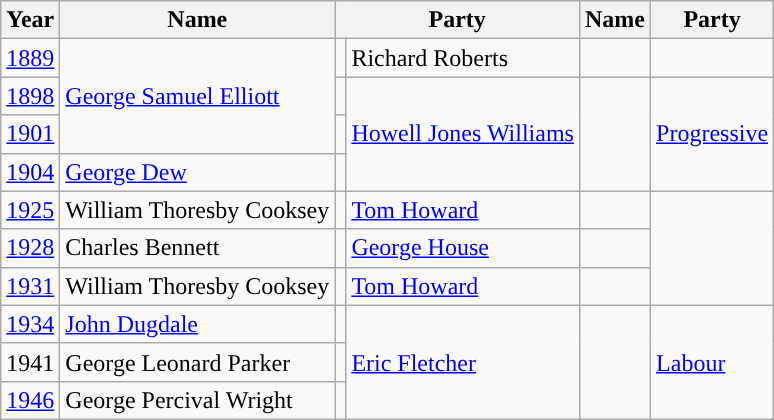<table class="wikitable">
<tr>
<th>Year</th>
<th>Name</th>
<th colspan=2>Party</th>
<th>Name</th>
<th colspan=2>Party</th>
</tr>
<tr>
<td><a href='#'>1889</a></td>
<td rowspan=3><a href='#'>George Samuel Elliott</a></td>
<td></td>
<td>Richard Roberts</td>
<td></td>
</tr>
<tr>
<td><a href='#'>1898</a></td>
<td></td>
<td rowspan=3><a href='#'>Howell Jones Williams</a></td>
<td rowspan=3 style="background-color: "></td>
<td rowspan=3><a href='#'>Progressive</a></td>
</tr>
<tr>
<td><a href='#'>1901</a></td>
<td></td>
</tr>
<tr>
<td><a href='#'>1904</a></td>
<td><a href='#'>George Dew</a></td>
<td></td>
</tr>
<tr>
<td><a href='#'>1925</a></td>
<td>William Thoresby Cooksey</td>
<td></td>
<td><a href='#'>Tom Howard</a></td>
<td></td>
</tr>
<tr>
<td><a href='#'>1928</a></td>
<td>Charles Bennett</td>
<td></td>
<td><a href='#'>George House</a></td>
<td></td>
</tr>
<tr>
<td><a href='#'>1931</a></td>
<td>William Thoresby Cooksey</td>
<td></td>
<td><a href='#'>Tom Howard</a></td>
<td></td>
</tr>
<tr>
<td><a href='#'>1934</a></td>
<td><a href='#'>John Dugdale</a></td>
<td></td>
<td rowspan=3><a href='#'>Eric Fletcher</a></td>
<td rowspan=3 style="background-color: "></td>
<td rowspan=3><a href='#'>Labour</a></td>
</tr>
<tr>
<td>1941</td>
<td>George Leonard Parker</td>
<td></td>
</tr>
<tr>
<td><a href='#'>1946</a></td>
<td>George Percival Wright</td>
<td></td>
</tr>
</table>
